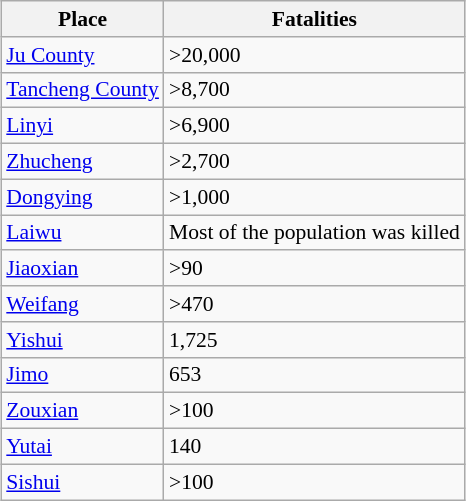<table class="wikitable collapsible plainrowheaders floatright" style="clear:right; margin-left:7px; margin-top:0; margin-right:0; margin-bottom:3px; font-size:90%;">
<tr>
<th>Place</th>
<th>Fatalities</th>
</tr>
<tr>
<td><a href='#'>Ju County</a></td>
<td>>20,000</td>
</tr>
<tr>
<td><a href='#'>Tancheng County</a></td>
<td>>8,700</td>
</tr>
<tr>
<td><a href='#'>Linyi</a></td>
<td>>6,900</td>
</tr>
<tr>
<td><a href='#'>Zhucheng</a></td>
<td>>2,700</td>
</tr>
<tr>
<td><a href='#'>Dongying</a></td>
<td>>1,000</td>
</tr>
<tr>
<td><a href='#'>Laiwu</a></td>
<td>Most of the population was killed</td>
</tr>
<tr>
<td><a href='#'>Jiaoxian</a></td>
<td>>90</td>
</tr>
<tr>
<td><a href='#'>Weifang</a></td>
<td>>470</td>
</tr>
<tr>
<td><a href='#'>Yishui</a></td>
<td>1,725</td>
</tr>
<tr>
<td><a href='#'>Jimo</a></td>
<td>653</td>
</tr>
<tr>
<td><a href='#'>Zouxian</a></td>
<td>>100</td>
</tr>
<tr>
<td><a href='#'>Yutai</a></td>
<td>140</td>
</tr>
<tr>
<td><a href='#'>Sishui</a></td>
<td>>100</td>
</tr>
</table>
